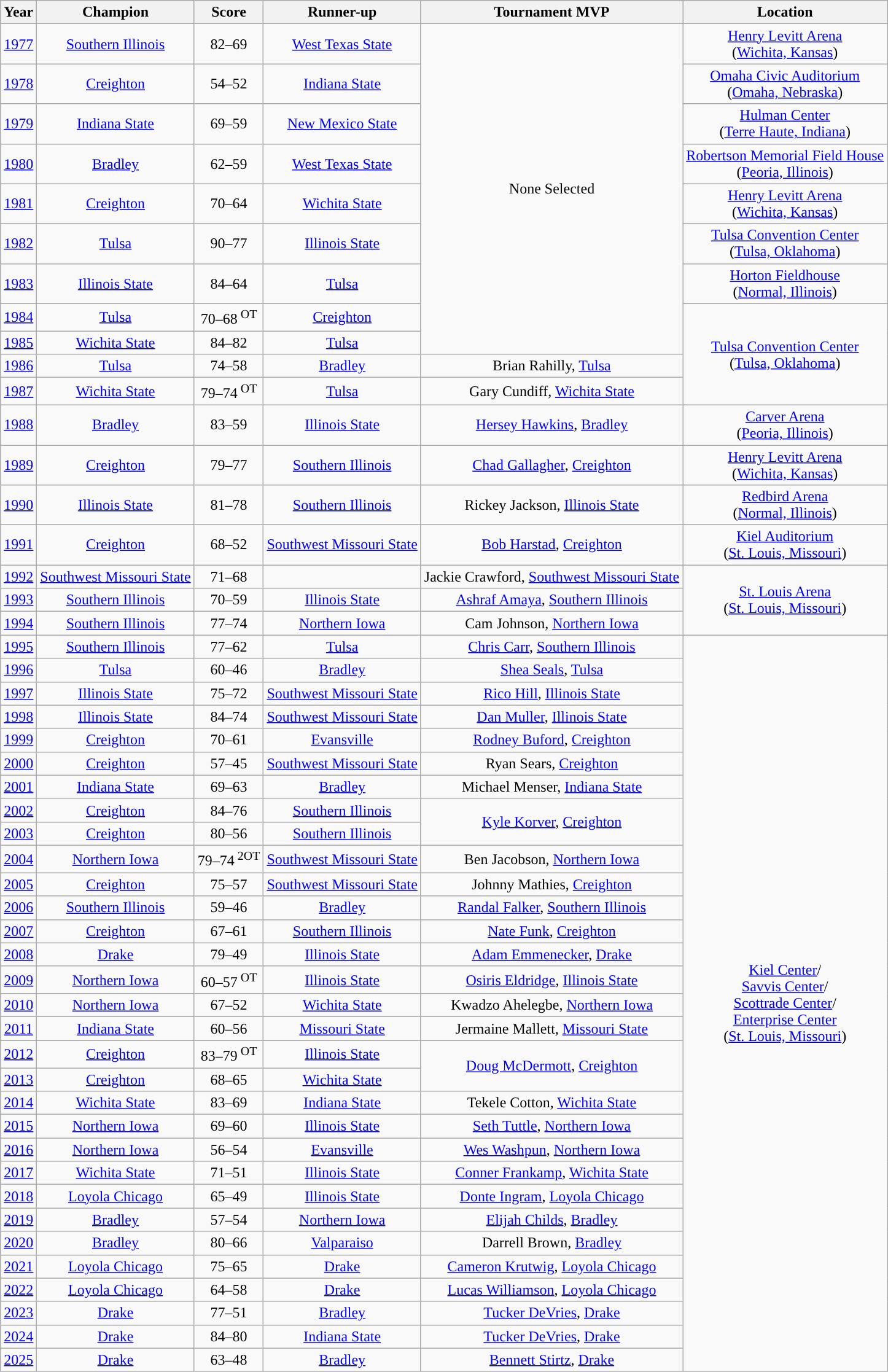<table class="wikitable sortable" style="text-align:center">
<tr>
<th width=px>Year</th>
<th width=px>Champion</th>
<th width=px>Score</th>
<th width=px>Runner-up</th>
<th width=px>Tournament MVP</th>
<th width=px>Location</th>
</tr>
<tr>
<td><a href='#'>1977</a></td>
<td><a href='#'>Southern Illinois</a></td>
<td>82–69</td>
<td><a href='#'>West Texas State</a></td>
<td rowspan=9>None Selected</td>
<td><a href='#'>Henry Levitt Arena</a><br>(<a href='#'>Wichita, Kansas</a>)</td>
</tr>
<tr>
<td><a href='#'>1978</a></td>
<td><a href='#'>Creighton</a></td>
<td>54–52</td>
<td><a href='#'>Indiana State</a></td>
<td><a href='#'>Omaha Civic Auditorium</a><br>(<a href='#'>Omaha, Nebraska</a>)</td>
</tr>
<tr>
<td><a href='#'>1979</a></td>
<td><a href='#'>Indiana State</a></td>
<td>69–59</td>
<td><a href='#'>New Mexico State</a></td>
<td><a href='#'>Hulman Center</a><br>(<a href='#'>Terre Haute, Indiana</a>)</td>
</tr>
<tr>
<td><a href='#'>1980</a></td>
<td><a href='#'>Bradley</a></td>
<td>62–59</td>
<td><a href='#'>West Texas State</a></td>
<td><a href='#'>Robertson Memorial Field House</a><br>(<a href='#'>Peoria, Illinois</a>)</td>
</tr>
<tr>
<td><a href='#'>1981</a></td>
<td><a href='#'>Creighton</a></td>
<td>70–64</td>
<td><a href='#'>Wichita State</a></td>
<td><a href='#'>Henry Levitt Arena</a><br>(<a href='#'>Wichita, Kansas</a>)</td>
</tr>
<tr>
<td><a href='#'>1982</a></td>
<td><a href='#'>Tulsa</a></td>
<td>90–77</td>
<td><a href='#'>Illinois State</a></td>
<td><a href='#'>Tulsa Convention Center</a><br>(<a href='#'>Tulsa, Oklahoma</a>)</td>
</tr>
<tr>
<td><a href='#'>1983</a></td>
<td><a href='#'>Illinois State</a></td>
<td>84–64</td>
<td><a href='#'>Tulsa</a></td>
<td><a href='#'>Horton Fieldhouse</a><br>(<a href='#'>Normal, Illinois</a>)</td>
</tr>
<tr>
<td><a href='#'>1984</a></td>
<td><a href='#'>Tulsa</a></td>
<td>70–68<sup> OT</sup></td>
<td><a href='#'>Creighton</a></td>
<td rowspan=4><a href='#'>Tulsa Convention Center</a><br>(<a href='#'>Tulsa, Oklahoma</a>)</td>
</tr>
<tr>
<td><a href='#'>1985</a></td>
<td><a href='#'>Wichita State</a></td>
<td>84–82</td>
<td><a href='#'>Tulsa</a></td>
</tr>
<tr>
<td><a href='#'>1986</a></td>
<td><a href='#'>Tulsa</a></td>
<td>74–58</td>
<td><a href='#'>Bradley</a></td>
<td>Brian Rahilly, <a href='#'>Tulsa</a></td>
</tr>
<tr>
<td><a href='#'>1987</a></td>
<td><a href='#'>Wichita State</a></td>
<td>79–74<sup> OT</sup></td>
<td><a href='#'>Tulsa</a></td>
<td>Gary Cundiff, <a href='#'>Wichita State</a></td>
</tr>
<tr>
<td><a href='#'>1988</a></td>
<td><a href='#'>Bradley</a></td>
<td>83–59</td>
<td><a href='#'>Illinois State</a></td>
<td><a href='#'>Hersey Hawkins</a>, <a href='#'>Bradley</a></td>
<td><a href='#'>Carver Arena</a><br>(<a href='#'>Peoria, Illinois</a>)</td>
</tr>
<tr>
<td><a href='#'>1989</a></td>
<td><a href='#'>Creighton</a></td>
<td>79–77</td>
<td><a href='#'>Southern Illinois</a></td>
<td><a href='#'>Chad Gallagher</a>, <a href='#'>Creighton</a></td>
<td><a href='#'>Henry Levitt Arena</a><br>(<a href='#'>Wichita, Kansas</a>)</td>
</tr>
<tr>
<td><a href='#'>1990</a></td>
<td><a href='#'>Illinois State</a></td>
<td>81–78</td>
<td><a href='#'>Southern Illinois</a></td>
<td>Rickey Jackson, <a href='#'>Illinois State</a></td>
<td><a href='#'>Redbird Arena</a><br>(<a href='#'>Normal, Illinois</a>)</td>
</tr>
<tr>
<td><a href='#'>1991</a></td>
<td><a href='#'>Creighton</a></td>
<td>68–52</td>
<td><a href='#'>Southwest Missouri State</a></td>
<td><a href='#'>Bob Harstad</a>, <a href='#'>Creighton</a></td>
<td><a href='#'>Kiel Auditorium</a><br>(<a href='#'>St. Louis, Missouri</a>)</td>
</tr>
<tr>
<td><a href='#'>1992</a></td>
<td><a href='#'>Southwest Missouri State</a></td>
<td>71–68</td>
<td></td>
<td>Jackie Crawford, <a href='#'>Southwest Missouri State</a></td>
<td rowspan=3><a href='#'>St. Louis Arena</a><br>(<a href='#'>St. Louis, Missouri</a>)</td>
</tr>
<tr>
<td><a href='#'>1993</a></td>
<td><a href='#'>Southern Illinois</a></td>
<td>70–59</td>
<td><a href='#'>Illinois State</a></td>
<td><a href='#'>Ashraf Amaya</a>, <a href='#'>Southern Illinois</a></td>
</tr>
<tr>
<td><a href='#'>1994</a></td>
<td><a href='#'>Southern Illinois</a></td>
<td>77–74</td>
<td><a href='#'>Northern Iowa</a></td>
<td>Cam Johnson, <a href='#'>Northern Iowa</a></td>
</tr>
<tr>
<td><a href='#'>1995</a></td>
<td><a href='#'>Southern Illinois</a></td>
<td>77–62</td>
<td><a href='#'>Tulsa</a></td>
<td><a href='#'>Chris Carr</a>, <a href='#'>Southern Illinois</a></td>
<td rowspan=31><a href='#'>Kiel Center</a>/<br><a href='#'>Savvis Center</a>/<br><a href='#'>Scottrade Center</a>/<br><a href='#'>Enterprise Center</a><br>(<a href='#'>St. Louis, Missouri</a>)</td>
</tr>
<tr>
<td><a href='#'>1996</a></td>
<td><a href='#'>Tulsa</a></td>
<td>60–46</td>
<td><a href='#'>Bradley</a></td>
<td><a href='#'>Shea Seals</a>, <a href='#'>Tulsa</a></td>
</tr>
<tr>
<td><a href='#'>1997</a></td>
<td><a href='#'>Illinois State</a></td>
<td>75–72</td>
<td><a href='#'>Southwest Missouri State</a></td>
<td><a href='#'>Rico Hill</a>, <a href='#'>Illinois State</a></td>
</tr>
<tr>
<td><a href='#'>1998</a></td>
<td><a href='#'>Illinois State</a></td>
<td>84–74</td>
<td><a href='#'>Southwest Missouri State</a></td>
<td><a href='#'>Dan Muller</a>, <a href='#'>Illinois State</a></td>
</tr>
<tr>
<td><a href='#'>1999</a></td>
<td><a href='#'>Creighton</a></td>
<td>70–61</td>
<td><a href='#'>Evansville</a></td>
<td><a href='#'>Rodney Buford</a>, <a href='#'>Creighton</a></td>
</tr>
<tr>
<td><a href='#'>2000</a></td>
<td><a href='#'>Creighton</a></td>
<td>57–45</td>
<td><a href='#'>Southwest Missouri State</a></td>
<td>Ryan Sears, <a href='#'>Creighton</a></td>
</tr>
<tr>
<td><a href='#'>2001</a></td>
<td><a href='#'>Indiana State</a></td>
<td>69–63</td>
<td><a href='#'>Bradley</a></td>
<td>Michael Menser, <a href='#'>Indiana State</a></td>
</tr>
<tr>
<td><a href='#'>2002</a></td>
<td><a href='#'>Creighton</a></td>
<td>84–76</td>
<td><a href='#'>Southern Illinois</a></td>
<td rowspan=2><a href='#'>Kyle Korver</a>, <a href='#'>Creighton</a></td>
</tr>
<tr>
<td><a href='#'>2003</a></td>
<td><a href='#'>Creighton</a></td>
<td>80–56</td>
<td><a href='#'>Southern Illinois</a></td>
</tr>
<tr>
<td><a href='#'>2004</a></td>
<td><a href='#'>Northern Iowa</a></td>
<td>79–74<sup> 2OT</sup></td>
<td><a href='#'>Southwest Missouri State</a></td>
<td>Ben Jacobson, <a href='#'>Northern Iowa</a></td>
</tr>
<tr>
<td><a href='#'>2005</a></td>
<td><a href='#'>Creighton</a></td>
<td>75–57</td>
<td><a href='#'>Southwest Missouri State</a></td>
<td>Johnny Mathies, <a href='#'>Creighton</a></td>
</tr>
<tr>
<td><a href='#'>2006</a></td>
<td><a href='#'>Southern Illinois</a></td>
<td>59–46</td>
<td><a href='#'>Bradley</a></td>
<td><a href='#'>Randal Falker</a>, <a href='#'>Southern Illinois</a></td>
</tr>
<tr>
<td><a href='#'>2007</a></td>
<td><a href='#'>Creighton</a></td>
<td>67–61</td>
<td><a href='#'>Southern Illinois</a></td>
<td><a href='#'>Nate Funk</a>, <a href='#'>Creighton</a></td>
</tr>
<tr>
<td><a href='#'>2008</a></td>
<td><a href='#'>Drake</a></td>
<td>79–49</td>
<td><a href='#'>Illinois State</a></td>
<td><a href='#'>Adam Emmenecker</a>, <a href='#'>Drake</a></td>
</tr>
<tr>
<td><a href='#'>2009</a></td>
<td><a href='#'>Northern Iowa</a></td>
<td>60–57<sup> OT</sup></td>
<td><a href='#'>Illinois State</a></td>
<td><a href='#'>Osiris Eldridge</a>, <a href='#'>Illinois State</a></td>
</tr>
<tr>
<td><a href='#'>2010</a></td>
<td><a href='#'>Northern Iowa</a></td>
<td>67–52</td>
<td><a href='#'>Wichita State</a></td>
<td>Kwadzo Ahelegbe, <a href='#'>Northern Iowa</a></td>
</tr>
<tr>
<td><a href='#'>2011</a></td>
<td><a href='#'>Indiana State</a></td>
<td>60–56</td>
<td><a href='#'>Missouri State</a></td>
<td>Jermaine Mallett, <a href='#'>Missouri State</a></td>
</tr>
<tr>
<td><a href='#'>2012</a></td>
<td><a href='#'>Creighton</a></td>
<td>83–79<sup> OT</sup></td>
<td><a href='#'>Illinois State</a></td>
<td rowspan=2><a href='#'>Doug McDermott</a>, <a href='#'>Creighton</a></td>
</tr>
<tr>
<td><a href='#'>2013</a></td>
<td><a href='#'>Creighton</a></td>
<td>68–65</td>
<td><a href='#'>Wichita State</a></td>
</tr>
<tr>
<td><a href='#'>2014</a></td>
<td><a href='#'>Wichita State</a></td>
<td>83–69</td>
<td><a href='#'>Indiana State</a></td>
<td>Tekele Cotton, <a href='#'>Wichita State</a></td>
</tr>
<tr>
<td><a href='#'>2015</a></td>
<td><a href='#'>Northern Iowa</a></td>
<td>69–60</td>
<td><a href='#'>Illinois State</a></td>
<td><a href='#'>Seth Tuttle</a>, <a href='#'>Northern Iowa</a></td>
</tr>
<tr>
<td><a href='#'>2016</a></td>
<td><a href='#'>Northern Iowa</a></td>
<td>56–54</td>
<td><a href='#'>Evansville</a></td>
<td><a href='#'>Wes Washpun</a>, <a href='#'>Northern Iowa</a></td>
</tr>
<tr>
<td><a href='#'>2017</a></td>
<td><a href='#'>Wichita State</a></td>
<td>71–51</td>
<td><a href='#'>Illinois State</a></td>
<td><a href='#'>Conner Frankamp</a>, <a href='#'>Wichita State</a></td>
</tr>
<tr>
<td><a href='#'>2018</a></td>
<td><a href='#'>Loyola Chicago</a></td>
<td>65–49</td>
<td><a href='#'>Illinois State</a></td>
<td><a href='#'>Donte Ingram</a>, <a href='#'>Loyola Chicago</a></td>
</tr>
<tr>
<td><a href='#'>2019</a></td>
<td><a href='#'>Bradley</a></td>
<td>57–54</td>
<td><a href='#'>Northern Iowa</a></td>
<td><a href='#'>Elijah Childs</a>, <a href='#'>Bradley</a></td>
</tr>
<tr>
<td><a href='#'>2020</a></td>
<td><a href='#'>Bradley</a></td>
<td>80–66</td>
<td><a href='#'>Valparaiso</a></td>
<td>Darrell Brown, <a href='#'>Bradley</a></td>
</tr>
<tr>
<td><a href='#'>2021</a></td>
<td><a href='#'>Loyola Chicago</a></td>
<td>75–65</td>
<td><a href='#'>Drake</a></td>
<td><a href='#'>Cameron Krutwig</a>, <a href='#'>Loyola Chicago</a></td>
</tr>
<tr>
<td><a href='#'>2022</a></td>
<td><a href='#'>Loyola Chicago</a></td>
<td>64–58</td>
<td><a href='#'>Drake</a></td>
<td><a href='#'>Lucas Williamson</a>, <a href='#'>Loyola Chicago</a></td>
</tr>
<tr>
<td><a href='#'>2023</a></td>
<td><a href='#'>Drake</a></td>
<td>77–51</td>
<td><a href='#'>Bradley</a></td>
<td><a href='#'>Tucker DeVries</a>, <a href='#'>Drake</a></td>
</tr>
<tr>
<td><a href='#'>2024</a></td>
<td><a href='#'>Drake</a></td>
<td>84–80</td>
<td><a href='#'>Indiana State</a></td>
<td><a href='#'>Tucker DeVries</a>, <a href='#'>Drake</a></td>
</tr>
<tr>
<td><a href='#'>2025</a></td>
<td><a href='#'>Drake</a></td>
<td>63–48</td>
<td><a href='#'>Bradley</a></td>
<td><a href='#'>Bennett Stirtz</a>, <a href='#'>Drake</a></td>
</tr>
</table>
